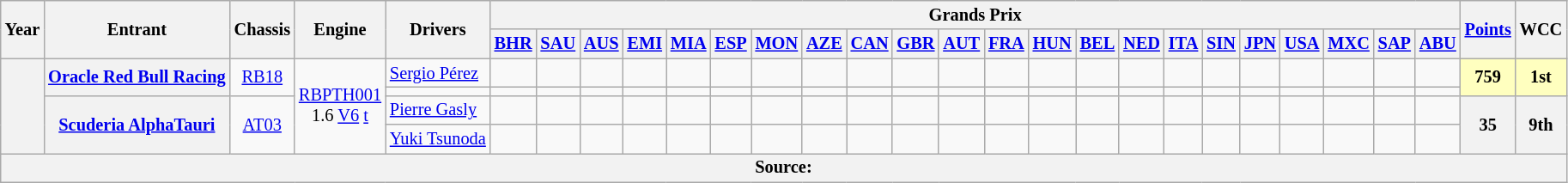<table class="wikitable" style="text-align:center; font-size:85%">
<tr>
<th rowspan="2">Year</th>
<th rowspan="2">Entrant</th>
<th rowspan="2">Chassis</th>
<th rowspan="2">Engine</th>
<th rowspan="2">Drivers</th>
<th colspan="22">Grands Prix</th>
<th rowspan="2"><a href='#'>Points</a></th>
<th rowspan="2">WCC</th>
</tr>
<tr>
<th><a href='#'>BHR</a></th>
<th><a href='#'>SAU</a></th>
<th><a href='#'>AUS</a></th>
<th><a href='#'>EMI</a></th>
<th><a href='#'>MIA</a></th>
<th><a href='#'>ESP</a></th>
<th><a href='#'>MON</a></th>
<th><a href='#'>AZE</a></th>
<th><a href='#'>CAN</a></th>
<th><a href='#'>GBR</a></th>
<th><a href='#'>AUT</a></th>
<th><a href='#'>FRA</a></th>
<th><a href='#'>HUN</a></th>
<th><a href='#'>BEL</a></th>
<th><a href='#'>NED</a></th>
<th><a href='#'>ITA</a></th>
<th><a href='#'>SIN</a></th>
<th><a href='#'>JPN</a></th>
<th><a href='#'>USA</a></th>
<th><a href='#'>MXC</a></th>
<th><a href='#'>SAP</a></th>
<th><a href='#'>ABU</a></th>
</tr>
<tr>
<th rowspan="4"></th>
<th rowspan="2"><a href='#'>Oracle Red Bull Racing</a></th>
<td rowspan="2"><a href='#'>RB18</a></td>
<td rowspan="4"><a href='#'>RBPTH001</a><br>1.6 <a href='#'>V6</a> <a href='#'>t</a></td>
<td align="left"> <a href='#'>Sergio Pérez</a></td>
<td></td>
<td></td>
<td></td>
<td></td>
<td></td>
<td></td>
<td></td>
<td></td>
<td></td>
<td></td>
<td></td>
<td></td>
<td></td>
<td></td>
<td></td>
<td></td>
<td></td>
<td></td>
<td></td>
<td></td>
<td></td>
<td></td>
<th rowspan="2" style="background:#FFFFBF">759</th>
<th rowspan="2" style="background:#FFFFBF">1st</th>
</tr>
<tr>
<td align="left"></td>
<td></td>
<td></td>
<td></td>
<td></td>
<td></td>
<td></td>
<td></td>
<td></td>
<td></td>
<td></td>
<td></td>
<td></td>
<td></td>
<td></td>
<td></td>
<td></td>
<td></td>
<td></td>
<td></td>
<td></td>
<td></td>
<td></td>
</tr>
<tr>
<th rowspan="2"><a href='#'>Scuderia AlphaTauri</a></th>
<td rowspan="2"><a href='#'>AT03</a></td>
<td align="left"> <a href='#'>Pierre Gasly</a></td>
<td></td>
<td></td>
<td></td>
<td></td>
<td></td>
<td></td>
<td></td>
<td></td>
<td></td>
<td></td>
<td></td>
<td></td>
<td></td>
<td></td>
<td></td>
<td></td>
<td></td>
<td></td>
<td></td>
<td></td>
<td></td>
<td></td>
<th rowspan="2">35</th>
<th rowspan="2">9th</th>
</tr>
<tr>
<td align="left"> <a href='#'>Yuki Tsunoda</a></td>
<td></td>
<td></td>
<td></td>
<td></td>
<td></td>
<td></td>
<td></td>
<td></td>
<td></td>
<td></td>
<td></td>
<td></td>
<td></td>
<td></td>
<td></td>
<td></td>
<td></td>
<td></td>
<td></td>
<td></td>
<td></td>
<td></td>
</tr>
<tr>
<th colspan="29">Source:</th>
</tr>
</table>
